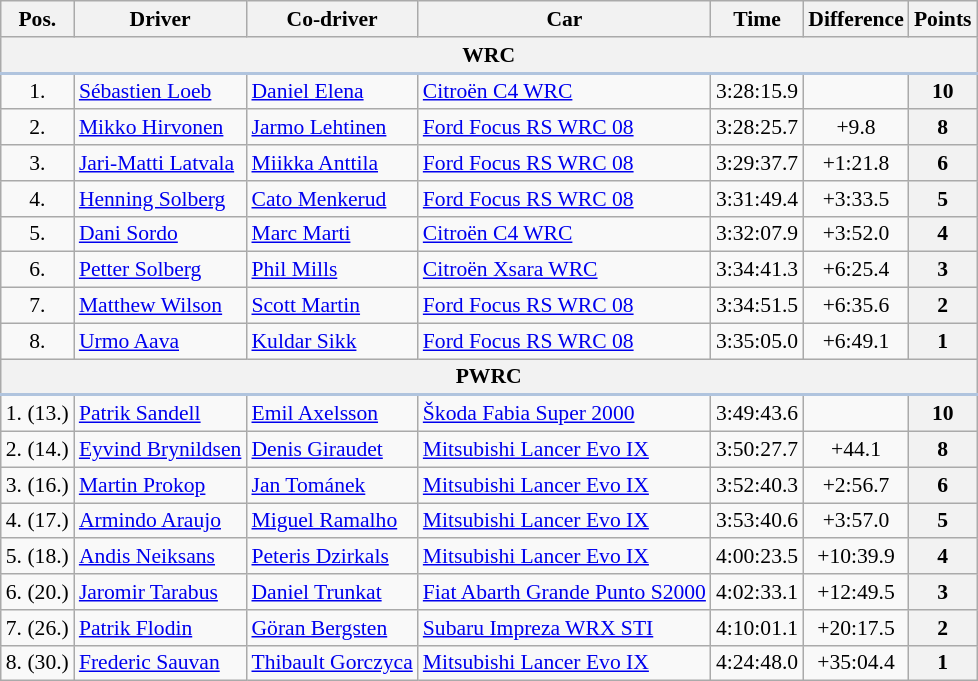<table class="wikitable" style="text-align: center; font-size: 90%; max-width: 950px;">
<tr>
<th>Pos.</th>
<th>Driver</th>
<th>Co-driver</th>
<th>Car</th>
<th>Time</th>
<th>Difference</th>
<th>Points</th>
</tr>
<tr>
<th colspan="7" style="border-bottom: 2px solid LightSteelBlue;">WRC</th>
</tr>
<tr>
<td>1.</td>
<td align="left"> <a href='#'>Sébastien Loeb</a></td>
<td align="left"> <a href='#'>Daniel Elena</a></td>
<td align="left"><a href='#'>Citroën C4 WRC</a></td>
<td>3:28:15.9</td>
<td></td>
<th>10</th>
</tr>
<tr>
<td>2.</td>
<td align="left"> <a href='#'>Mikko Hirvonen</a></td>
<td align="left"> <a href='#'>Jarmo Lehtinen</a></td>
<td align="left"><a href='#'>Ford Focus RS WRC 08</a></td>
<td>3:28:25.7</td>
<td>+9.8</td>
<th>8</th>
</tr>
<tr>
<td>3.</td>
<td align="left"> <a href='#'>Jari-Matti Latvala</a></td>
<td align="left"> <a href='#'>Miikka Anttila</a></td>
<td align="left"><a href='#'>Ford Focus RS WRC 08</a></td>
<td>3:29:37.7</td>
<td>+1:21.8</td>
<th>6</th>
</tr>
<tr>
<td>4.</td>
<td align="left"> <a href='#'>Henning Solberg</a></td>
<td align="left"> <a href='#'>Cato Menkerud</a></td>
<td align="left"><a href='#'>Ford Focus RS WRC 08</a></td>
<td>3:31:49.4</td>
<td>+3:33.5</td>
<th>5</th>
</tr>
<tr>
<td>5.</td>
<td align="left"> <a href='#'>Dani Sordo</a></td>
<td align="left"> <a href='#'>Marc Marti</a></td>
<td align="left"><a href='#'>Citroën C4 WRC</a></td>
<td>3:32:07.9</td>
<td>+3:52.0</td>
<th>4</th>
</tr>
<tr>
<td>6.</td>
<td align="left"> <a href='#'>Petter Solberg</a></td>
<td align="left"> <a href='#'>Phil Mills</a></td>
<td align="left"><a href='#'>Citroën Xsara WRC</a></td>
<td>3:34:41.3</td>
<td>+6:25.4</td>
<th>3</th>
</tr>
<tr>
<td>7.</td>
<td align="left"> <a href='#'>Matthew Wilson</a></td>
<td align="left"> <a href='#'>Scott Martin</a></td>
<td align=left><a href='#'>Ford Focus RS WRC 08</a></td>
<td>3:34:51.5</td>
<td>+6:35.6</td>
<th>2</th>
</tr>
<tr>
<td>8.</td>
<td align="left"> <a href='#'>Urmo Aava</a></td>
<td align="left"> <a href='#'>Kuldar Sikk</a></td>
<td align=left><a href='#'>Ford Focus RS WRC 08</a></td>
<td>3:35:05.0</td>
<td>+6:49.1</td>
<th>1</th>
</tr>
<tr>
<th colspan="7" style="border-bottom: 2px solid LightSteelBlue;">PWRC</th>
</tr>
<tr>
<td>1. (13.)</td>
<td align="left"> <a href='#'>Patrik Sandell</a></td>
<td align="left"> <a href='#'>Emil Axelsson</a></td>
<td align="left"><a href='#'>Škoda Fabia Super 2000</a></td>
<td>3:49:43.6</td>
<td></td>
<th>10</th>
</tr>
<tr>
<td>2. (14.)</td>
<td align="left"> <a href='#'>Eyvind Brynildsen</a></td>
<td align="left"> <a href='#'>Denis Giraudet</a></td>
<td align="left"><a href='#'>Mitsubishi Lancer Evo IX</a></td>
<td>3:50:27.7</td>
<td>+44.1</td>
<th>8</th>
</tr>
<tr>
<td>3. (16.)</td>
<td align="left"> <a href='#'>Martin Prokop</a></td>
<td align="left"> <a href='#'>Jan Tománek</a></td>
<td align="left"><a href='#'>Mitsubishi Lancer Evo IX</a></td>
<td>3:52:40.3</td>
<td>+2:56.7</td>
<th>6</th>
</tr>
<tr>
<td>4. (17.)</td>
<td align="left"> <a href='#'>Armindo Araujo</a></td>
<td align="left"> <a href='#'>Miguel Ramalho</a></td>
<td align="left"><a href='#'>Mitsubishi Lancer Evo IX</a></td>
<td>3:53:40.6</td>
<td>+3:57.0</td>
<th>5</th>
</tr>
<tr>
<td>5. (18.)</td>
<td align="left"> <a href='#'>Andis Neiksans</a></td>
<td align="left"> <a href='#'>Peteris Dzirkals</a></td>
<td align="left"><a href='#'>Mitsubishi Lancer Evo IX</a></td>
<td>4:00:23.5</td>
<td>+10:39.9</td>
<th>4</th>
</tr>
<tr>
<td>6. (20.)</td>
<td align="left"> <a href='#'>Jaromir Tarabus</a></td>
<td align="left"> <a href='#'>Daniel Trunkat</a></td>
<td align="left"><a href='#'>Fiat Abarth Grande Punto S2000</a></td>
<td>4:02:33.1</td>
<td>+12:49.5</td>
<th>3</th>
</tr>
<tr>
<td>7. (26.)</td>
<td align="left"> <a href='#'>Patrik Flodin</a></td>
<td align="left"> <a href='#'>Göran Bergsten</a></td>
<td align="left"><a href='#'>Subaru Impreza WRX STI</a></td>
<td>4:10:01.1</td>
<td>+20:17.5</td>
<th>2</th>
</tr>
<tr>
<td>8. (30.)</td>
<td align="left"> <a href='#'>Frederic Sauvan</a></td>
<td align="left"> <a href='#'>Thibault Gorczyca</a></td>
<td align="left"><a href='#'>Mitsubishi Lancer Evo IX</a></td>
<td>4:24:48.0</td>
<td>+35:04.4</td>
<th>1</th>
</tr>
</table>
